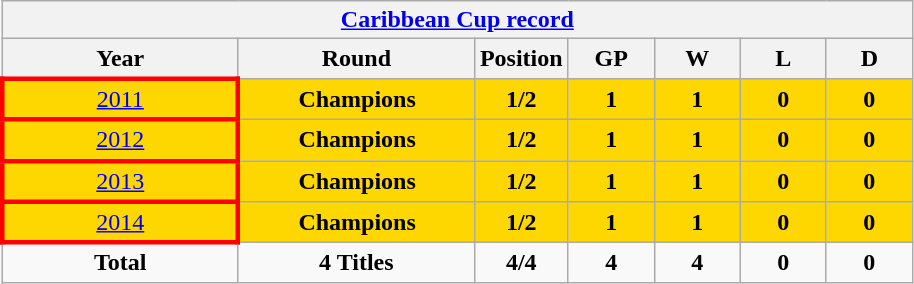<table class="wikitable" style="text-align: center;">
<tr>
<th colspan=9><a href='#'>Caribbean Cup record</a></th>
</tr>
<tr>
<th width=150>Year</th>
<th width=150>Round</th>
<th width=50>Position</th>
<th width=50>GP</th>
<th width=50>W</th>
<th width=50>L</th>
<th width=50>D</th>
</tr>
<tr bgcolor="gold">
<td style="border: 3px solid red"> <a href='#'>2011</a></td>
<td><strong>Champions</strong></td>
<td><strong>1/2</strong></td>
<td><strong>1</strong></td>
<td><strong>1</strong></td>
<td><strong>0</strong></td>
<td><strong>0</strong></td>
</tr>
<tr bgcolor="gold">
<td style="border: 3px solid red"> <a href='#'>2012</a></td>
<td><strong>Champions</strong></td>
<td><strong>1/2</strong></td>
<td><strong>1</strong></td>
<td><strong>1</strong></td>
<td><strong>0</strong></td>
<td><strong>0</strong></td>
</tr>
<tr bgcolor="gold">
<td style="border: 3px solid red"> <a href='#'>2013</a></td>
<td><strong>Champions</strong></td>
<td><strong>1/2</strong></td>
<td><strong>1</strong></td>
<td><strong>1</strong></td>
<td><strong>0</strong></td>
<td><strong>0</strong></td>
</tr>
<tr bgcolor="gold">
<td style="border: 3px solid red"> <a href='#'>2014</a></td>
<td><strong>Champions</strong></td>
<td><strong>1/2</strong></td>
<td><strong>1</strong></td>
<td><strong>1</strong></td>
<td><strong>0</strong></td>
<td><strong>0</strong></td>
</tr>
<tr>
<td><strong>Total</strong></td>
<td><strong>4 Titles</strong></td>
<td><strong>4/4</strong></td>
<td><strong>4</strong></td>
<td><strong>4</strong></td>
<td><strong>0</strong></td>
<td><strong>0</strong></td>
</tr>
</table>
